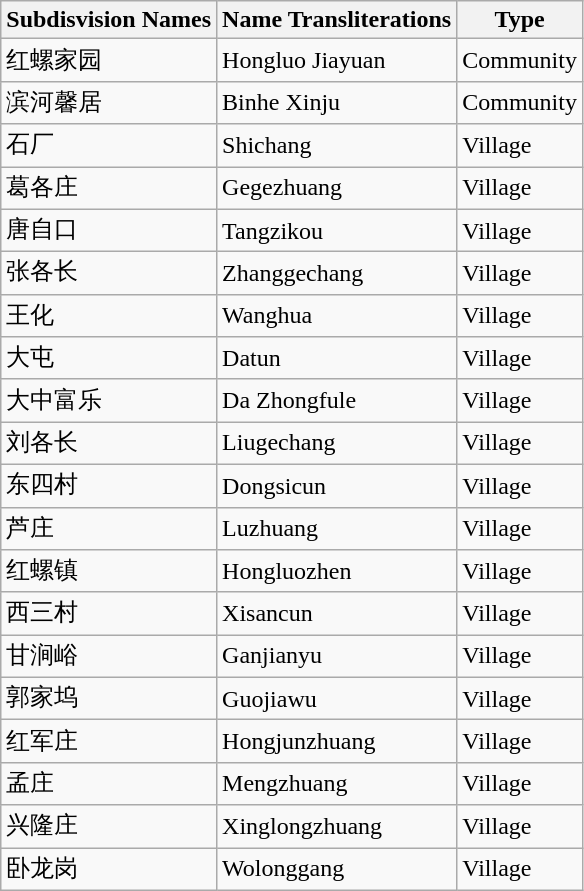<table class="wikitable sortable">
<tr>
<th>Subdisvision Names</th>
<th>Name Transliterations</th>
<th>Type</th>
</tr>
<tr>
<td>红螺家园</td>
<td>Hongluo Jiayuan</td>
<td>Community</td>
</tr>
<tr>
<td>滨河馨居</td>
<td>Binhe Xinju</td>
<td>Community</td>
</tr>
<tr>
<td>石厂</td>
<td>Shichang</td>
<td>Village</td>
</tr>
<tr>
<td>葛各庄</td>
<td>Gegezhuang</td>
<td>Village</td>
</tr>
<tr>
<td>唐自口</td>
<td>Tangzikou</td>
<td>Village</td>
</tr>
<tr>
<td>张各长</td>
<td>Zhanggechang</td>
<td>Village</td>
</tr>
<tr>
<td>王化</td>
<td>Wanghua</td>
<td>Village</td>
</tr>
<tr>
<td>大屯</td>
<td>Datun</td>
<td>Village</td>
</tr>
<tr>
<td>大中富乐</td>
<td>Da Zhongfule</td>
<td>Village</td>
</tr>
<tr>
<td>刘各长</td>
<td>Liugechang</td>
<td>Village</td>
</tr>
<tr>
<td>东四村</td>
<td>Dongsicun</td>
<td>Village</td>
</tr>
<tr>
<td>芦庄</td>
<td>Luzhuang</td>
<td>Village</td>
</tr>
<tr>
<td>红螺镇</td>
<td>Hongluozhen</td>
<td>Village</td>
</tr>
<tr>
<td>西三村</td>
<td>Xisancun</td>
<td>Village</td>
</tr>
<tr>
<td>甘涧峪</td>
<td>Ganjianyu</td>
<td>Village</td>
</tr>
<tr>
<td>郭家坞</td>
<td>Guojiawu</td>
<td>Village</td>
</tr>
<tr>
<td>红军庄</td>
<td>Hongjunzhuang</td>
<td>Village</td>
</tr>
<tr>
<td>孟庄</td>
<td>Mengzhuang</td>
<td>Village</td>
</tr>
<tr>
<td>兴隆庄</td>
<td>Xinglongzhuang</td>
<td>Village</td>
</tr>
<tr>
<td>卧龙岗</td>
<td>Wolonggang</td>
<td>Village</td>
</tr>
</table>
